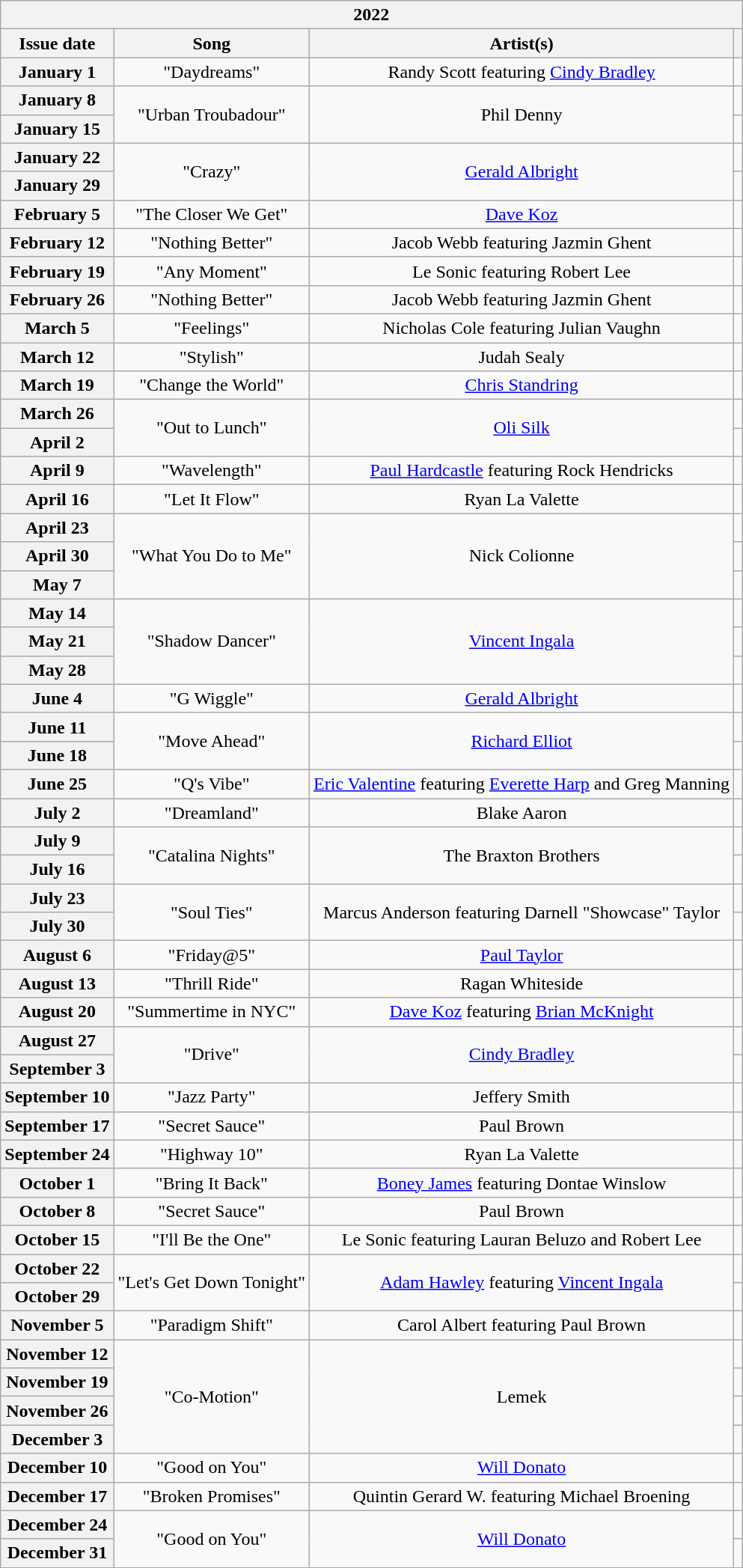<table class="wikitable plainrowheaders" style="text-align: center;">
<tr>
<th colspan="5">2022</th>
</tr>
<tr>
<th scope="col">Issue date</th>
<th scope="col">Song</th>
<th scope="col">Artist(s)</th>
<th scope="col"></th>
</tr>
<tr>
<th scope="row">January 1</th>
<td>"Daydreams"</td>
<td>Randy Scott featuring <a href='#'>Cindy Bradley</a></td>
<td align="center"></td>
</tr>
<tr>
<th scope="row">January 8</th>
<td rowspan="2">"Urban Troubadour"</td>
<td rowspan="2">Phil Denny</td>
<td align="center"></td>
</tr>
<tr>
<th scope="row">January 15</th>
<td align="center"></td>
</tr>
<tr>
<th scope="row">January 22</th>
<td rowspan="2">"Crazy"</td>
<td rowspan="2"><a href='#'>Gerald Albright</a></td>
<td align="center"></td>
</tr>
<tr>
<th scope="row">January 29</th>
<td align="center"></td>
</tr>
<tr>
<th scope="row">February 5</th>
<td>"The Closer We Get"</td>
<td><a href='#'>Dave Koz</a></td>
<td align="center"></td>
</tr>
<tr>
<th scope="row">February 12</th>
<td>"Nothing Better"</td>
<td>Jacob Webb featuring Jazmin Ghent</td>
<td align="center"></td>
</tr>
<tr>
<th scope="row">February 19</th>
<td>"Any Moment"</td>
<td>Le Sonic featuring Robert Lee</td>
<td align="center"></td>
</tr>
<tr>
<th scope="row">February 26</th>
<td>"Nothing Better"</td>
<td>Jacob Webb featuring Jazmin Ghent</td>
<td align="center"></td>
</tr>
<tr>
<th scope="row">March 5</th>
<td>"Feelings"</td>
<td>Nicholas Cole featuring Julian Vaughn</td>
<td align="center"></td>
</tr>
<tr>
<th scope="row">March 12</th>
<td>"Stylish"</td>
<td>Judah Sealy</td>
<td align="center"></td>
</tr>
<tr>
<th scope="row">March 19</th>
<td>"Change the World"</td>
<td><a href='#'>Chris Standring</a></td>
<td align="center"></td>
</tr>
<tr>
<th scope="row">March 26</th>
<td rowspan="2">"Out to Lunch"</td>
<td rowspan="2"><a href='#'>Oli Silk</a></td>
<td align="center"></td>
</tr>
<tr>
<th scope="row">April 2</th>
<td align="center"></td>
</tr>
<tr>
<th scope="row">April 9</th>
<td>"Wavelength"</td>
<td><a href='#'>Paul Hardcastle</a> featuring Rock Hendricks</td>
<td align="center"></td>
</tr>
<tr>
<th scope="row">April 16</th>
<td>"Let It Flow"</td>
<td>Ryan La Valette</td>
<td align="center"></td>
</tr>
<tr>
<th scope="row">April 23</th>
<td rowspan="3">"What You Do to Me"</td>
<td rowspan="3">Nick Colionne</td>
<td align="center"></td>
</tr>
<tr>
<th scope="row">April 30</th>
<td align="center"></td>
</tr>
<tr>
<th scope="row">May 7</th>
<td align="center"></td>
</tr>
<tr>
<th scope="row">May 14</th>
<td rowspan="3">"Shadow Dancer"</td>
<td rowspan="3"><a href='#'>Vincent Ingala</a></td>
<td align="center"></td>
</tr>
<tr>
<th scope="row">May 21</th>
<td align="center"></td>
</tr>
<tr>
<th scope="row">May 28</th>
<td align="center"></td>
</tr>
<tr>
<th scope="row">June 4</th>
<td>"G Wiggle"</td>
<td><a href='#'>Gerald Albright</a></td>
<td align="center"></td>
</tr>
<tr>
<th scope="row">June 11</th>
<td rowspan="2">"Move Ahead"</td>
<td rowspan="2"><a href='#'>Richard Elliot</a></td>
<td align="center"></td>
</tr>
<tr>
<th scope="row">June 18</th>
<td align="center"></td>
</tr>
<tr>
<th scope="row">June 25</th>
<td>"Q's Vibe"</td>
<td><a href='#'>Eric Valentine</a> featuring <a href='#'>Everette Harp</a> and Greg Manning</td>
<td align="center"></td>
</tr>
<tr>
<th scope="row">July 2</th>
<td>"Dreamland"</td>
<td>Blake Aaron</td>
<td align="center"></td>
</tr>
<tr>
<th scope="row">July 9</th>
<td rowspan="2">"Catalina Nights"</td>
<td rowspan="2">The Braxton Brothers</td>
<td align="center"></td>
</tr>
<tr>
<th scope="row">July 16</th>
<td align="center"></td>
</tr>
<tr>
<th scope="row">July 23</th>
<td rowspan="2">"Soul Ties"</td>
<td rowspan="2">Marcus Anderson featuring Darnell "Showcase" Taylor</td>
<td align="center"></td>
</tr>
<tr>
<th scope="row">July 30</th>
<td align="center"></td>
</tr>
<tr>
<th scope="row">August 6</th>
<td>"Friday@5"</td>
<td><a href='#'>Paul Taylor</a></td>
<td align="center"></td>
</tr>
<tr>
<th scope="row">August 13</th>
<td>"Thrill Ride"</td>
<td>Ragan Whiteside</td>
<td align="center"></td>
</tr>
<tr>
<th scope="row">August 20</th>
<td>"Summertime in NYC"</td>
<td><a href='#'>Dave Koz</a> featuring <a href='#'>Brian McKnight</a></td>
<td align="center"></td>
</tr>
<tr>
<th scope="row">August 27</th>
<td rowspan="2">"Drive"</td>
<td rowspan="2"><a href='#'>Cindy Bradley</a></td>
<td align="center"></td>
</tr>
<tr>
<th scope="row">September 3</th>
<td align="center"></td>
</tr>
<tr>
<th scope="row">September 10</th>
<td>"Jazz Party"</td>
<td>Jeffery Smith</td>
<td align="center"></td>
</tr>
<tr>
<th scope="row">September 17</th>
<td>"Secret Sauce"</td>
<td>Paul Brown</td>
<td align="center"></td>
</tr>
<tr>
<th scope="row">September 24</th>
<td>"Highway 10"</td>
<td>Ryan La Valette</td>
<td align="center"></td>
</tr>
<tr>
<th scope="row">October 1</th>
<td>"Bring It Back"</td>
<td><a href='#'>Boney James</a> featuring Dontae Winslow</td>
<td align="center"></td>
</tr>
<tr>
<th scope="row">October 8</th>
<td>"Secret Sauce"</td>
<td>Paul Brown</td>
<td align="center"></td>
</tr>
<tr>
<th scope="row">October 15</th>
<td>"I'll Be the One"</td>
<td>Le Sonic featuring Lauran Beluzo and Robert Lee</td>
<td align="center"></td>
</tr>
<tr>
<th scope="row">October 22</th>
<td rowspan="2">"Let's Get Down Tonight"</td>
<td rowspan="2"><a href='#'>Adam Hawley</a> featuring <a href='#'>Vincent Ingala</a></td>
<td align="center"></td>
</tr>
<tr>
<th scope="row">October 29</th>
<td align="center"></td>
</tr>
<tr>
<th scope="row">November 5</th>
<td>"Paradigm Shift"</td>
<td>Carol Albert featuring Paul Brown</td>
<td align="center"></td>
</tr>
<tr>
<th scope="row">November 12</th>
<td rowspan="4">"Co-Motion"</td>
<td rowspan="4">Lemek</td>
<td align="center"></td>
</tr>
<tr>
<th scope="row">November 19</th>
<td align="center"></td>
</tr>
<tr>
<th scope="row">November 26</th>
<td align="center"></td>
</tr>
<tr>
<th scope="row">December 3</th>
<td align="center"></td>
</tr>
<tr>
<th scope="row">December 10</th>
<td>"Good on You"</td>
<td><a href='#'>Will Donato</a></td>
<td align="center"></td>
</tr>
<tr>
<th scope="row">December 17</th>
<td>"Broken Promises"</td>
<td>Quintin Gerard W. featuring Michael Broening</td>
<td align="center"></td>
</tr>
<tr>
<th scope="row">December 24</th>
<td rowspan="2">"Good on You"</td>
<td rowspan="2"><a href='#'>Will Donato</a></td>
<td align="center"></td>
</tr>
<tr>
<th scope="row">December 31</th>
<td align="center"></td>
</tr>
<tr>
</tr>
</table>
